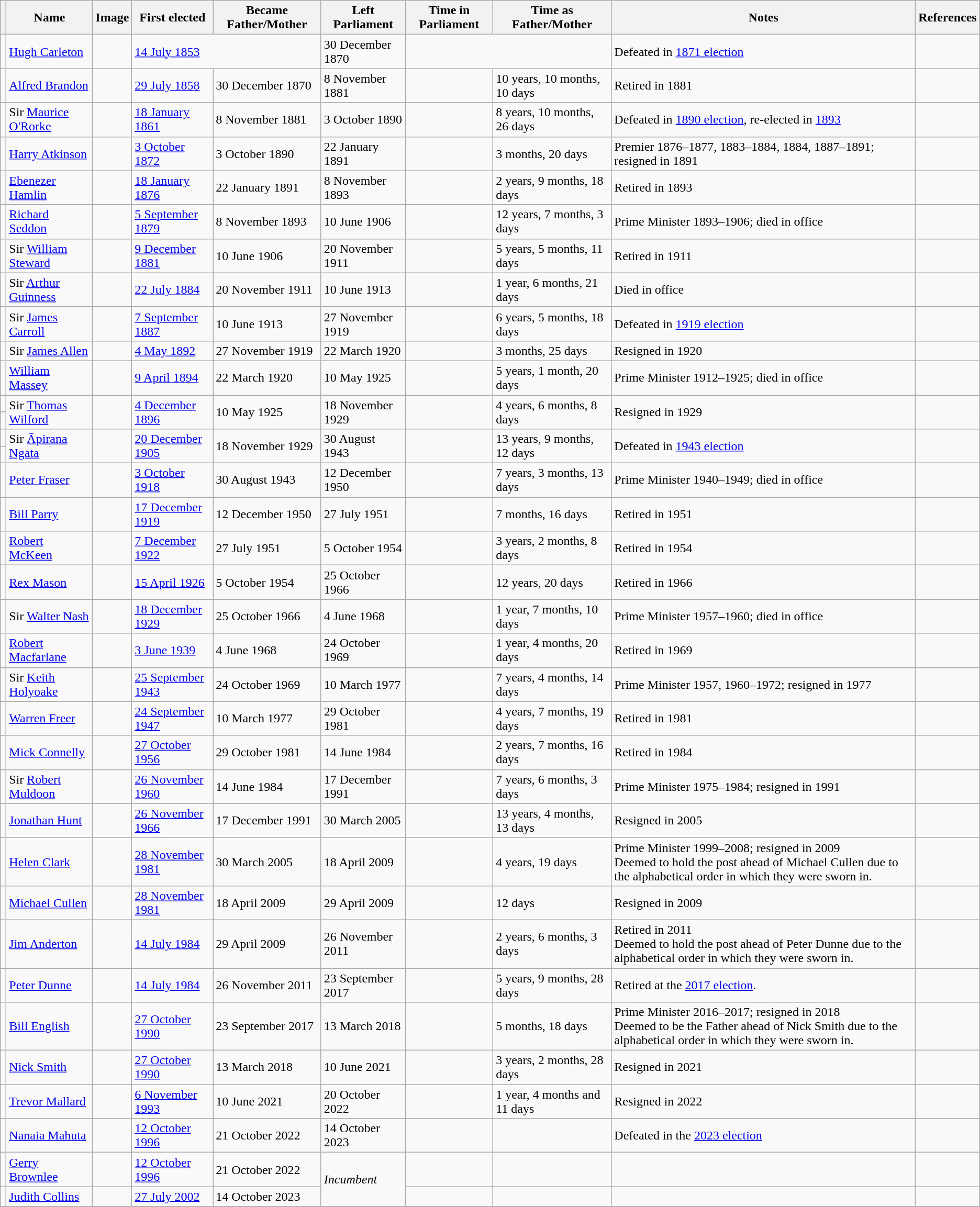<table class="wikitable">
<tr>
<th></th>
<th>Name</th>
<th>Image</th>
<th>First elected</th>
<th>Became Father/Mother</th>
<th>Left Parliament</th>
<th>Time in Parliament</th>
<th>Time as Father/Mother</th>
<th>Notes</th>
<th>References</th>
</tr>
<tr>
<td></td>
<td><a href='#'>Hugh Carleton</a></td>
<td></td>
<td colspan=2><a href='#'>14 July 1853</a></td>
<td>30 December 1870</td>
<td colspan="2"></td>
<td>Defeated in <a href='#'>1871 election</a></td>
<td></td>
</tr>
<tr>
<td></td>
<td><a href='#'>Alfred Brandon</a></td>
<td></td>
<td><a href='#'>29 July 1858</a></td>
<td>30 December 1870</td>
<td>8 November 1881</td>
<td></td>
<td>10 years, 10 months, 10 days</td>
<td>Retired in 1881</td>
<td></td>
</tr>
<tr>
<td></td>
<td>Sir <a href='#'>Maurice O'Rorke</a></td>
<td></td>
<td><a href='#'>18 January 1861</a></td>
<td>8 November 1881</td>
<td>3 October 1890</td>
<td></td>
<td>8 years, 10 months, 26 days</td>
<td>Defeated in <a href='#'>1890 election</a>, re-elected in <a href='#'>1893</a></td>
<td></td>
</tr>
<tr>
<td></td>
<td><a href='#'>Harry Atkinson</a></td>
<td></td>
<td><a href='#'>3 October 1872</a></td>
<td>3 October 1890</td>
<td>22 January 1891</td>
<td></td>
<td>3 months, 20 days</td>
<td>Premier 1876–1877, 1883–1884, 1884, 1887–1891; resigned in 1891</td>
<td></td>
</tr>
<tr>
<td></td>
<td><a href='#'>Ebenezer Hamlin</a></td>
<td></td>
<td><a href='#'>18 January 1876</a></td>
<td>22 January 1891</td>
<td>8 November 1893</td>
<td></td>
<td>2 years, 9 months, 18 days</td>
<td>Retired in 1893</td>
<td></td>
</tr>
<tr>
<td></td>
<td><a href='#'>Richard Seddon</a></td>
<td></td>
<td><a href='#'>5 September 1879</a></td>
<td>8 November 1893</td>
<td>10 June 1906</td>
<td></td>
<td>12 years, 7 months, 3 days</td>
<td>Prime Minister 1893–1906; died in office</td>
<td></td>
</tr>
<tr>
<td></td>
<td>Sir <a href='#'>William Steward</a></td>
<td></td>
<td><a href='#'>9 December 1881</a></td>
<td>10 June 1906</td>
<td>20 November 1911</td>
<td></td>
<td>5 years, 5 months, 11 days</td>
<td>Retired in 1911</td>
<td></td>
</tr>
<tr>
<td></td>
<td>Sir <a href='#'>Arthur Guinness</a></td>
<td></td>
<td><a href='#'>22 July 1884</a></td>
<td>20 November 1911</td>
<td>10 June 1913</td>
<td></td>
<td>1 year, 6 months, 21 days</td>
<td>Died in office</td>
<td></td>
</tr>
<tr>
<td></td>
<td>Sir <a href='#'>James Carroll</a></td>
<td></td>
<td><a href='#'>7 September 1887</a></td>
<td>10 June 1913</td>
<td>27 November 1919</td>
<td></td>
<td>6 years, 5 months, 18 days</td>
<td>Defeated in <a href='#'>1919 election</a></td>
<td></td>
</tr>
<tr>
<td></td>
<td>Sir <a href='#'>James Allen</a></td>
<td></td>
<td><a href='#'>4 May 1892</a></td>
<td>27 November 1919</td>
<td>22 March 1920</td>
<td></td>
<td>3 months, 25 days</td>
<td>Resigned in 1920</td>
<td></td>
</tr>
<tr>
<td></td>
<td><a href='#'>William Massey</a></td>
<td></td>
<td><a href='#'>9 April 1894</a></td>
<td>22 March 1920</td>
<td>10 May 1925</td>
<td></td>
<td>5 years, 1 month, 20 days</td>
<td>Prime Minister 1912–1925; died in office</td>
<td></td>
</tr>
<tr>
<td></td>
<td rowspan=2>Sir <a href='#'>Thomas Wilford</a></td>
<td rowspan=2></td>
<td rowspan=2><a href='#'>4 December 1896</a></td>
<td rowspan=2>10 May 1925</td>
<td rowspan=2>18 November 1929</td>
<td rowspan=2></td>
<td rowspan=2>4 years, 6 months, 8 days</td>
<td rowspan=2>Resigned in 1929</td>
<td rowspan=2></td>
</tr>
<tr>
<td></td>
</tr>
<tr>
<td></td>
<td rowspan=2>Sir <a href='#'>Āpirana Ngata</a></td>
<td rowspan=2></td>
<td rowspan=2><a href='#'>20 December 1905</a></td>
<td rowspan=2>18 November 1929</td>
<td rowspan=2>30 August 1943</td>
<td rowspan=2></td>
<td rowspan=2>13 years, 9 months, 12 days</td>
<td rowspan=2>Defeated in <a href='#'>1943 election</a></td>
<td rowspan=2></td>
</tr>
<tr>
<td></td>
</tr>
<tr>
<td></td>
<td><a href='#'>Peter Fraser</a></td>
<td></td>
<td><a href='#'>3 October 1918</a></td>
<td>30 August 1943</td>
<td>12 December 1950</td>
<td></td>
<td>7 years, 3 months, 13 days</td>
<td>Prime Minister 1940–1949; died in office</td>
<td></td>
</tr>
<tr>
<td></td>
<td><a href='#'>Bill Parry</a></td>
<td></td>
<td><a href='#'>17 December 1919</a></td>
<td>12 December 1950</td>
<td>27 July 1951</td>
<td></td>
<td>7 months, 16 days</td>
<td>Retired in 1951</td>
<td></td>
</tr>
<tr>
<td></td>
<td><a href='#'>Robert McKeen</a></td>
<td></td>
<td><a href='#'>7 December 1922</a></td>
<td>27 July 1951</td>
<td>5 October 1954</td>
<td></td>
<td>3 years, 2 months, 8 days</td>
<td>Retired in 1954</td>
<td></td>
</tr>
<tr>
<td></td>
<td><a href='#'>Rex Mason</a></td>
<td></td>
<td><a href='#'>15 April 1926</a></td>
<td>5 October 1954</td>
<td>25 October 1966</td>
<td></td>
<td>12 years, 20 days</td>
<td>Retired in 1966</td>
<td></td>
</tr>
<tr>
<td></td>
<td>Sir <a href='#'>Walter Nash</a></td>
<td></td>
<td><a href='#'>18 December 1929</a></td>
<td>25 October 1966</td>
<td>4 June 1968</td>
<td></td>
<td>1 year, 7 months, 10 days</td>
<td>Prime Minister 1957–1960; died in office</td>
<td></td>
</tr>
<tr>
<td></td>
<td><a href='#'>Robert Macfarlane</a></td>
<td></td>
<td><a href='#'>3 June 1939</a></td>
<td>4 June 1968</td>
<td>24 October 1969</td>
<td></td>
<td>1 year, 4 months, 20 days</td>
<td>Retired in 1969</td>
<td></td>
</tr>
<tr>
<td></td>
<td>Sir <a href='#'>Keith Holyoake</a></td>
<td></td>
<td><a href='#'>25 September 1943</a></td>
<td>24 October 1969</td>
<td>10 March 1977</td>
<td></td>
<td>7 years, 4 months, 14 days</td>
<td>Prime Minister 1957, 1960–1972; resigned in 1977</td>
<td></td>
</tr>
<tr>
<td></td>
<td><a href='#'>Warren Freer</a></td>
<td></td>
<td><a href='#'>24 September 1947</a></td>
<td>10 March 1977</td>
<td>29 October 1981</td>
<td></td>
<td>4 years, 7 months, 19 days</td>
<td>Retired in 1981</td>
<td></td>
</tr>
<tr>
<td></td>
<td><a href='#'>Mick Connelly</a></td>
<td></td>
<td><a href='#'>27 October 1956</a></td>
<td>29 October 1981</td>
<td>14 June 1984</td>
<td></td>
<td>2 years, 7 months, 16 days</td>
<td>Retired in 1984</td>
<td></td>
</tr>
<tr>
<td></td>
<td>Sir <a href='#'>Robert Muldoon</a></td>
<td></td>
<td><a href='#'>26 November 1960</a></td>
<td>14 June 1984</td>
<td>17 December 1991</td>
<td></td>
<td>7 years, 6 months, 3 days</td>
<td>Prime Minister 1975–1984; resigned in 1991</td>
<td></td>
</tr>
<tr>
<td></td>
<td><a href='#'>Jonathan Hunt</a></td>
<td></td>
<td><a href='#'>26 November 1966</a></td>
<td>17 December 1991</td>
<td>30 March 2005</td>
<td></td>
<td>13 years, 4 months, 13 days</td>
<td>Resigned in 2005</td>
<td></td>
</tr>
<tr>
<td></td>
<td><a href='#'>Helen Clark</a></td>
<td></td>
<td><a href='#'>28 November 1981</a></td>
<td>30 March 2005</td>
<td>18 April 2009</td>
<td></td>
<td>4 years, 19 days</td>
<td>Prime Minister 1999–2008; resigned in 2009<br>Deemed to hold the post ahead of Michael Cullen due to the alphabetical order in which they were sworn in.</td>
<td></td>
</tr>
<tr>
<td></td>
<td><a href='#'>Michael Cullen</a></td>
<td></td>
<td><a href='#'>28 November 1981</a></td>
<td>18 April 2009</td>
<td>29 April 2009</td>
<td></td>
<td>12 days</td>
<td>Resigned in 2009</td>
<td></td>
</tr>
<tr>
<td></td>
<td><a href='#'>Jim Anderton</a></td>
<td></td>
<td><a href='#'>14 July 1984</a></td>
<td>29 April 2009</td>
<td>26 November 2011</td>
<td></td>
<td>2 years, 6 months, 3 days</td>
<td>Retired in 2011<br>Deemed to hold the post ahead of Peter Dunne due to the alphabetical order in which they were sworn in.</td>
<td></td>
</tr>
<tr>
<td></td>
<td><a href='#'>Peter Dunne</a></td>
<td></td>
<td><a href='#'>14 July 1984</a></td>
<td>26 November 2011</td>
<td>23 September 2017</td>
<td></td>
<td>5 years, 9 months, 28 days</td>
<td>Retired at the <a href='#'>2017 election</a>.</td>
<td></td>
</tr>
<tr>
<td></td>
<td><a href='#'>Bill English</a></td>
<td></td>
<td><a href='#'>27 October 1990</a></td>
<td>23 September 2017</td>
<td>13 March 2018</td>
<td></td>
<td>5 months, 18 days</td>
<td>Prime Minister 2016–2017; resigned in 2018<br>Deemed to be the Father ahead of Nick Smith due to the alphabetical order in which they were sworn in.</td>
<td></td>
</tr>
<tr>
<td></td>
<td><a href='#'>Nick Smith</a></td>
<td></td>
<td><a href='#'>27 October 1990</a></td>
<td>13 March 2018</td>
<td>10 June 2021</td>
<td></td>
<td>3 years, 2 months, 28 days</td>
<td>Resigned in 2021</td>
<td></td>
</tr>
<tr>
<td></td>
<td><a href='#'>Trevor Mallard</a></td>
<td></td>
<td><a href='#'>6 November 1993</a></td>
<td>10 June 2021</td>
<td>20 October 2022</td>
<td></td>
<td>1 year, 4 months and 11 days</td>
<td>Resigned in 2022</td>
<td></td>
</tr>
<tr>
<td></td>
<td><a href='#'>Nanaia Mahuta</a></td>
<td></td>
<td><a href='#'>12 October 1996</a></td>
<td>21 October 2022</td>
<td>14 October 2023</td>
<td></td>
<td></td>
<td>Defeated in the <a href='#'>2023 election</a></td>
<td></td>
</tr>
<tr>
<td></td>
<td><a href='#'>Gerry Brownlee</a></td>
<td></td>
<td><a href='#'>12 October 1996</a></td>
<td>21 October 2022</td>
<td rowspan=2><em>Incumbent</em></td>
<td></td>
<td></td>
<td></td>
<td></td>
</tr>
<tr>
<td></td>
<td><a href='#'>Judith Collins</a></td>
<td></td>
<td><a href='#'>27 July 2002</a></td>
<td>14 October 2023</td>
<td></td>
<td></td>
<td></td>
<td></td>
</tr>
<tr>
</tr>
</table>
